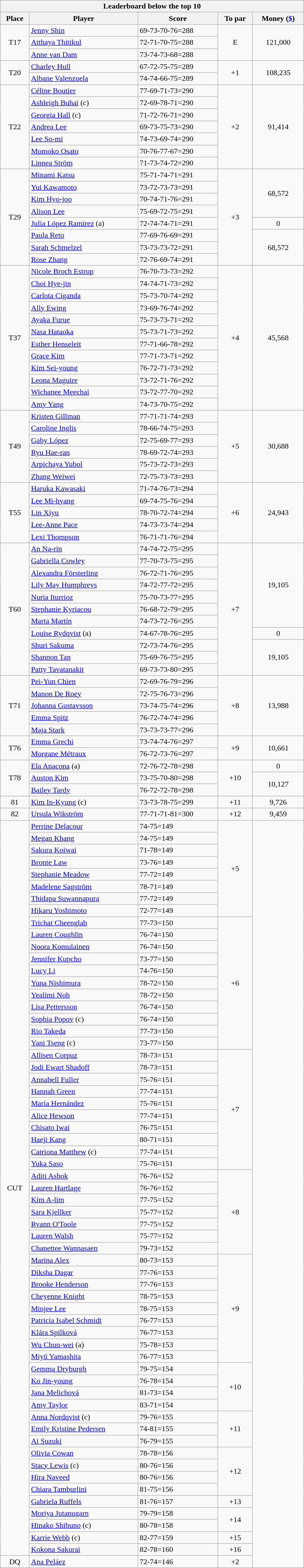<table class="collapsible collapsed wikitable" style="width:40em;margin-top:-1px;">
<tr>
<th scope="col" colspan="6">Leaderboard below the top 10</th>
</tr>
<tr>
<th>Place</th>
<th>Player</th>
<th>Score</th>
<th>To par</th>
<th>Money (<a href='#'>$</a>)</th>
</tr>
<tr>
<td rowspan=3 align=center>T17</td>
<td> <a href='#'>Jenny Shin</a></td>
<td>69-73-70-76=288</td>
<td rowspan=3 align=center>E</td>
<td rowspan=3 align=center>121,000</td>
</tr>
<tr>
<td> <a href='#'>Atthaya Thitikul</a></td>
<td>72-71-70-75=288</td>
</tr>
<tr>
<td> <a href='#'>Anne van Dam</a></td>
<td>73-74-73-68=288</td>
</tr>
<tr>
<td rowspan=2 align=center>T20</td>
<td> <a href='#'>Charley Hull</a></td>
<td>67-72-75-75=289</td>
<td rowspan=2 align=center>+1</td>
<td rowspan=2 align=center>108,235</td>
</tr>
<tr>
<td> <a href='#'>Albane Valenzuela</a></td>
<td>74-74-66-75=289</td>
</tr>
<tr>
<td rowspan=7 align=center>T22</td>
<td> <a href='#'>Céline Boutier</a></td>
<td>77-69-71-73=290</td>
<td rowspan=7 align=center>+2</td>
<td rowspan=7 align=center>91,414</td>
</tr>
<tr>
<td> <a href='#'>Ashleigh Buhai</a> (c)</td>
<td>72-69-78-71=290</td>
</tr>
<tr>
<td> <a href='#'>Georgia Hall</a> (c)</td>
<td>71-72-76-71=290</td>
</tr>
<tr>
<td> <a href='#'>Andrea Lee</a></td>
<td>69-73-75-73=290</td>
</tr>
<tr>
<td> <a href='#'>Lee So-mi</a></td>
<td>74-73-69-74=290</td>
</tr>
<tr>
<td> <a href='#'>Momoko Osato</a></td>
<td>70-76-77-67=290</td>
</tr>
<tr>
<td> <a href='#'>Linnea Ström</a></td>
<td>71-73-74-72=290</td>
</tr>
<tr>
<td rowspan=8 align=center>T29</td>
<td> <a href='#'>Minami Katsu</a></td>
<td>75-71-74-71=291</td>
<td rowspan=8 align=center>+3</td>
<td rowspan=4 align=center>68,572</td>
</tr>
<tr>
<td> <a href='#'>Yui Kawamoto</a></td>
<td>73-72-73-73=291</td>
</tr>
<tr>
<td> <a href='#'>Kim Hyo-joo</a></td>
<td>70-74-71-76=291</td>
</tr>
<tr>
<td> <a href='#'>Alison Lee</a></td>
<td>75-69-72-75=291</td>
</tr>
<tr>
<td> <a href='#'>Julia López Ramirez</a> (a)</td>
<td>72-74-74-71=291</td>
<td align=center>0</td>
</tr>
<tr>
<td> <a href='#'>Paula Reto</a></td>
<td>77-69-76-69=291</td>
<td rowspan=3 align=center>68,572</td>
</tr>
<tr>
<td> <a href='#'>Sarah Schmelzel</a></td>
<td>73-73-73-72=291</td>
</tr>
<tr>
<td> <a href='#'>Rose Zhang</a></td>
<td>72-76-69-74=291</td>
</tr>
<tr>
<td rowspan=12 align=center>T37</td>
<td> <a href='#'>Nicole Broch Estrup</a></td>
<td>76-70-73-73=292</td>
<td rowspan=12 align=center>+4</td>
<td rowspan=12 align=center>45,568</td>
</tr>
<tr>
<td> <a href='#'>Choi Hye-jin</a></td>
<td>74-74-71-73=292</td>
</tr>
<tr>
<td> <a href='#'>Carlota Ciganda</a></td>
<td>75-73-70-74=292</td>
</tr>
<tr>
<td> <a href='#'>Ally Ewing</a></td>
<td>73-69-76-74=292</td>
</tr>
<tr>
<td> <a href='#'>Ayaka Furue</a></td>
<td>75-73-73-71=292</td>
</tr>
<tr>
<td> <a href='#'>Nasa Hataoka</a></td>
<td>75-73-71-73=292</td>
</tr>
<tr>
<td> <a href='#'>Esther Henseleit</a></td>
<td>77-71-66-78=292</td>
</tr>
<tr>
<td> <a href='#'>Grace Kim</a></td>
<td>77-71-73-71=292</td>
</tr>
<tr>
<td> <a href='#'>Kim Sei-young</a></td>
<td>76-72-71-73=292</td>
</tr>
<tr>
<td> <a href='#'>Leona Maguire</a></td>
<td>73-72-71-76=292</td>
</tr>
<tr>
<td> <a href='#'>Wichanee Meechai</a></td>
<td>73-72-77-70=292</td>
</tr>
<tr>
<td> <a href='#'>Amy Yang</a></td>
<td>74-73-70-75=292</td>
</tr>
<tr>
<td rowspan=6 align=center>T49</td>
<td> <a href='#'>Kristen Gillman</a></td>
<td>77-71-71-74=293</td>
<td rowspan=6 align=center>+5</td>
<td rowspan=6 align=center>30,688</td>
</tr>
<tr>
<td> <a href='#'>Caroline Inglis</a></td>
<td>78-66-74-75=293</td>
</tr>
<tr>
<td> <a href='#'>Gaby López</a></td>
<td>72-75-69-77=293</td>
</tr>
<tr>
<td> <a href='#'>Ryu Hae-ran</a></td>
<td>78-69-72-74=293</td>
</tr>
<tr>
<td> <a href='#'>Arpichaya Yubol</a></td>
<td>75-73-72-73=293</td>
</tr>
<tr>
<td> <a href='#'>Zhang Weiwei</a></td>
<td>72-75-73-73=293</td>
</tr>
<tr>
<td rowspan=5 align=center>T55</td>
<td> <a href='#'>Haruka Kawasaki</a></td>
<td>71-74-76-73=294</td>
<td rowspan=5 align=center>+6</td>
<td rowspan=5 align=center>24,943</td>
</tr>
<tr>
<td> <a href='#'>Lee Mi-hyang</a></td>
<td>69-74-75-76=294</td>
</tr>
<tr>
<td> <a href='#'>Lin Xiyu</a></td>
<td>78-70-72-74=294</td>
</tr>
<tr>
<td> <a href='#'>Lee-Anne Pace</a></td>
<td>74-73-73-74=294</td>
</tr>
<tr>
<td> <a href='#'>Lexi Thompson</a></td>
<td>76-71-71-76=294</td>
</tr>
<tr>
<td rowspan=11 align=center>T60</td>
<td> <a href='#'>An Na-rin</a></td>
<td>74-74-72-75=295</td>
<td rowspan=11 align=center>+7</td>
<td rowspan=7 align=center>19,105</td>
</tr>
<tr>
<td> <a href='#'>Gabriella Cowley</a></td>
<td>77-70-73-75=295</td>
</tr>
<tr>
<td> <a href='#'>Alexandra Försterling</a></td>
<td>76-72-71-76=295</td>
</tr>
<tr>
<td> <a href='#'>Lily May Humphreys</a></td>
<td>74-72-77-72=295</td>
</tr>
<tr>
<td> <a href='#'>Nuria Iturrioz</a></td>
<td>75-70-73-77=295</td>
</tr>
<tr>
<td> <a href='#'>Stephanie Kyriacou</a></td>
<td>76-68-72-79=295</td>
</tr>
<tr>
<td> <a href='#'>Marta Martín</a></td>
<td>74-73-72-76=295</td>
</tr>
<tr>
<td> <a href='#'>Louise Rydqvist</a> (a)</td>
<td>74-67-78-76=295</td>
<td align=center>0</td>
</tr>
<tr>
<td> <a href='#'>Shuri Sakuma</a></td>
<td>72-73-74-76=295</td>
<td rowspan=3 align=center>19,105</td>
</tr>
<tr>
<td> <a href='#'>Shannon Tan</a></td>
<td>75-69-76-75=295</td>
</tr>
<tr>
<td> <a href='#'>Patty Tavatanakit</a></td>
<td>69-73-73-80=295</td>
</tr>
<tr>
<td rowspan=5 align=center>T71</td>
<td> <a href='#'>Pei-Yun Chien</a></td>
<td>72-69-76-79=296</td>
<td rowspan=5 align=center>+8</td>
<td rowspan=5 align=center>13,988</td>
</tr>
<tr>
<td> <a href='#'>Manon De Roey</a></td>
<td>72-75-76-73=296</td>
</tr>
<tr>
<td> <a href='#'>Johanna Gustavsson</a></td>
<td>73-74-75-74=296</td>
</tr>
<tr>
<td> <a href='#'>Emma Spitz</a></td>
<td>76-72-74-74=296</td>
</tr>
<tr>
<td> <a href='#'>Maja Stark</a></td>
<td>73-73-73-77=296</td>
</tr>
<tr>
<td rowspan=2 align=center>T76</td>
<td> <a href='#'>Emma Grechi</a></td>
<td>73-74-74-76=297</td>
<td rowspan=2 align=center>+9</td>
<td rowspan=2 align=center>10,661</td>
</tr>
<tr>
<td> <a href='#'>Morgane Métraux</a></td>
<td>76-72-73-76=297</td>
</tr>
<tr>
<td rowspan=3 align=center>T78</td>
<td> <a href='#'>Ela Anacona</a> (a)</td>
<td>72-76-72-78=298</td>
<td rowspan=3 align=center>+10</td>
<td align=center>0</td>
</tr>
<tr>
<td> <a href='#'>Auston Kim</a></td>
<td>73-75-70-80=298</td>
<td rowspan=2 align=center>10,127</td>
</tr>
<tr>
<td> <a href='#'>Bailey Tardy</a></td>
<td>76-72-72-78=298</td>
</tr>
<tr>
<td align=center>81</td>
<td> <a href='#'>Kim In-Kyung</a> (c)</td>
<td>73-73-78-75=299</td>
<td align=center>+11</td>
<td align=center>9,726</td>
</tr>
<tr>
<td align=center>82</td>
<td> <a href='#'>Ursula Wikström</a></td>
<td>77-71-71-81=300</td>
<td align=center>+12</td>
<td align=center>9,459</td>
</tr>
<tr>
<td rowspan=61 align=center>CUT</td>
<td> <a href='#'>Perrine Delacour</a></td>
<td>74-75=149</td>
<td rowspan=8 align=center>+5</td>
<td rowspan=62></td>
</tr>
<tr>
<td> <a href='#'>Megan Khang</a></td>
<td>74-75=149</td>
</tr>
<tr>
<td> <a href='#'>Sakura Koiwai</a></td>
<td>71-78=149</td>
</tr>
<tr>
<td> <a href='#'>Bronte Law</a></td>
<td>73-76=149</td>
</tr>
<tr>
<td> <a href='#'>Stephanie Meadow</a></td>
<td>77-72=149</td>
</tr>
<tr>
<td> <a href='#'>Madelene Sagström</a></td>
<td>78-71=149</td>
</tr>
<tr>
<td> <a href='#'>Thidapa Suwannapura</a></td>
<td>77-72=149</td>
</tr>
<tr>
<td> <a href='#'>Hikaru Yoshimoto</a></td>
<td>72-77=149</td>
</tr>
<tr>
<td> <a href='#'>Trichat Cheenglab</a></td>
<td>77-73=150</td>
<td rowspan=11 align=center>+6</td>
</tr>
<tr>
<td> <a href='#'>Lauren Coughlin</a></td>
<td>76-74=150</td>
</tr>
<tr>
<td> <a href='#'>Noora Komulainen</a></td>
<td>76-74=150</td>
</tr>
<tr>
<td> <a href='#'>Jennifer Kupcho</a></td>
<td>73-77=150</td>
</tr>
<tr>
<td> <a href='#'>Lucy Li</a></td>
<td>74-76=150</td>
</tr>
<tr>
<td> <a href='#'>Yuna Nishimura</a></td>
<td>78-72=150</td>
</tr>
<tr>
<td> <a href='#'>Yealimi Noh</a></td>
<td>78-72=150</td>
</tr>
<tr>
<td> <a href='#'>Lisa Pettersson</a></td>
<td>76-74=150</td>
</tr>
<tr>
<td> <a href='#'>Sophia Popov</a> (c)</td>
<td>76-74=150</td>
</tr>
<tr>
<td> <a href='#'>Rio Takeda</a></td>
<td>77-73=150</td>
</tr>
<tr>
<td> <a href='#'>Yani Tseng</a> (c)</td>
<td>73-77=150</td>
</tr>
<tr>
<td> <a href='#'>Allisen Corpuz</a></td>
<td>78-73=151</td>
<td rowspan=10 align=center>+7</td>
</tr>
<tr>
<td> <a href='#'>Jodi Ewart Shadoff</a></td>
<td>78-73=151</td>
</tr>
<tr>
<td> <a href='#'>Annabell Fuller</a></td>
<td>75-76=151</td>
</tr>
<tr>
<td> <a href='#'>Hannah Green</a></td>
<td>77-74=151</td>
</tr>
<tr>
<td> <a href='#'>María Hernández</a></td>
<td>75-76=151</td>
</tr>
<tr>
<td> <a href='#'>Alice Hewson</a></td>
<td>77-74=151</td>
</tr>
<tr>
<td> <a href='#'>Chisato Iwai</a></td>
<td>76-75=151</td>
</tr>
<tr>
<td> <a href='#'>Haeji Kang</a></td>
<td>80-71=151</td>
</tr>
<tr>
<td> <a href='#'>Catriona Matthew</a> (c)</td>
<td>77-74=151</td>
</tr>
<tr>
<td> <a href='#'>Yuka Saso</a></td>
<td>75-76=151</td>
</tr>
<tr>
<td> <a href='#'>Aditi Ashok</a></td>
<td>76-76=152</td>
<td rowspan=7 align=center>+8</td>
</tr>
<tr>
<td> <a href='#'>Lauren Hartlage</a></td>
<td>76-76=152</td>
</tr>
<tr>
<td> <a href='#'>Kim A-lim</a></td>
<td>77-75=152</td>
</tr>
<tr>
<td> <a href='#'>Sara Kjellker</a></td>
<td>75-77=152</td>
</tr>
<tr>
<td> <a href='#'>Ryann O'Toole</a></td>
<td>77-75=152</td>
</tr>
<tr>
<td> <a href='#'>Lauren Walsh</a></td>
<td>75-77=152</td>
</tr>
<tr>
<td> <a href='#'>Chanettee Wannasaen</a></td>
<td>79-73=152</td>
</tr>
<tr>
<td> <a href='#'>Marina Alex</a></td>
<td>80-73=153</td>
<td rowspan=9 align=center>+9</td>
</tr>
<tr>
<td> <a href='#'>Diksha Dagar</a></td>
<td>77-76=153</td>
</tr>
<tr>
<td> <a href='#'>Brooke Henderson</a></td>
<td>77-76=153</td>
</tr>
<tr>
<td> <a href='#'>Cheyenne Knight</a></td>
<td>78-75=153</td>
</tr>
<tr>
<td> <a href='#'>Minjee Lee</a></td>
<td>78-75=153</td>
</tr>
<tr>
<td> <a href='#'>Patricia Isabel Schmidt</a></td>
<td>76-77=153</td>
</tr>
<tr>
<td> <a href='#'>Klára Spilková</a></td>
<td>76-77=153</td>
</tr>
<tr>
<td> <a href='#'>Wu Chun-wei</a> (a)</td>
<td>75-78=153</td>
</tr>
<tr>
<td> <a href='#'>Miyū Yamashita</a></td>
<td>76-77=153</td>
</tr>
<tr>
<td> <a href='#'>Gemma Dryburgh</a></td>
<td>79-75=154</td>
<td rowspan=4 align=center>+10</td>
</tr>
<tr>
<td> <a href='#'>Ko Jin-young</a></td>
<td>76-78=154</td>
</tr>
<tr>
<td> <a href='#'>Jana Melichová</a></td>
<td>81-73=154</td>
</tr>
<tr>
<td> <a href='#'>Amy Taylor</a></td>
<td>83-71=154</td>
</tr>
<tr>
<td> <a href='#'>Anna Nordqvist</a> (c)</td>
<td>79-76=155</td>
<td rowspan=3 align=center>+11</td>
</tr>
<tr>
<td> <a href='#'>Emily Kristine Pedersen</a></td>
<td>74-81=155</td>
</tr>
<tr>
<td> <a href='#'>Ai Suzuki</a></td>
<td>76-79=155</td>
</tr>
<tr>
<td> <a href='#'>Olivia Cowan</a></td>
<td>78-78=156</td>
<td rowspan=4 align=center>+12</td>
</tr>
<tr>
<td> <a href='#'>Stacy Lewis</a> (c)</td>
<td>80-76=156</td>
</tr>
<tr>
<td> <a href='#'>Hira Naveed</a></td>
<td>80-76=156</td>
</tr>
<tr>
<td> <a href='#'>Chiara Tamburlini</a></td>
<td>81-75=156</td>
</tr>
<tr>
<td> <a href='#'>Gabriela Ruffels</a></td>
<td>81-76=157</td>
<td align=center>+13</td>
</tr>
<tr>
<td> <a href='#'>Moriya Jutanugarn</a></td>
<td>79-79=158</td>
<td rowspan=2 align=center>+14</td>
</tr>
<tr>
<td> <a href='#'>Hinako Shibuno</a> (c)</td>
<td>80-78=158</td>
</tr>
<tr>
<td> <a href='#'>Karrie Webb</a> (c)</td>
<td>82-77=159</td>
<td align=center>+15</td>
</tr>
<tr>
<td> <a href='#'>Kokona Sakurai</a></td>
<td>82-78=160</td>
<td align=center>+16</td>
</tr>
<tr>
<td align=center>DQ</td>
<td> <a href='#'>Ana Peláez</a></td>
<td>72-74=146</td>
<td align=center>+2</td>
</tr>
</table>
